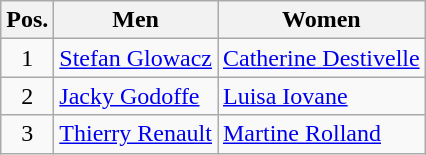<table class="wikitable">
<tr>
<th>Pos.</th>
<th>Men</th>
<th>Women</th>
</tr>
<tr>
<td align="center">1</td>
<td> <a href='#'>Stefan Glowacz</a></td>
<td> <a href='#'>Catherine Destivelle</a></td>
</tr>
<tr>
<td align="center">2</td>
<td> <a href='#'>Jacky Godoffe</a></td>
<td> <a href='#'>Luisa Iovane</a></td>
</tr>
<tr>
<td align="center">3</td>
<td> <a href='#'>Thierry Renault</a></td>
<td> <a href='#'>Martine Rolland</a></td>
</tr>
</table>
